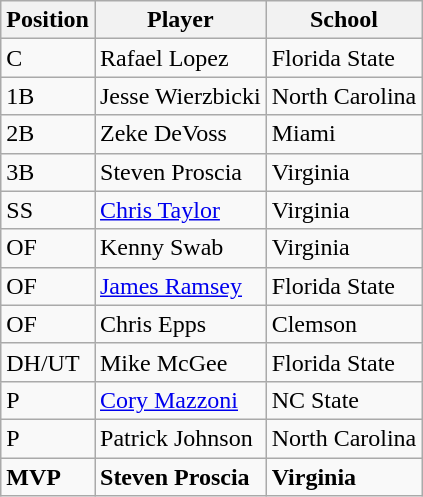<table class="wikitable">
<tr>
<th>Position</th>
<th>Player</th>
<th>School</th>
</tr>
<tr>
<td>C</td>
<td>Rafael Lopez</td>
<td>Florida State</td>
</tr>
<tr>
<td>1B</td>
<td>Jesse Wierzbicki</td>
<td>North Carolina</td>
</tr>
<tr>
<td>2B</td>
<td>Zeke DeVoss</td>
<td>Miami</td>
</tr>
<tr>
<td>3B</td>
<td>Steven Proscia</td>
<td>Virginia</td>
</tr>
<tr>
<td>SS</td>
<td><a href='#'>Chris Taylor</a></td>
<td>Virginia</td>
</tr>
<tr>
<td>OF</td>
<td>Kenny Swab</td>
<td>Virginia</td>
</tr>
<tr>
<td>OF</td>
<td><a href='#'>James Ramsey</a></td>
<td>Florida State</td>
</tr>
<tr>
<td>OF</td>
<td>Chris Epps</td>
<td>Clemson</td>
</tr>
<tr>
<td>DH/UT</td>
<td>Mike McGee</td>
<td>Florida State</td>
</tr>
<tr>
<td>P</td>
<td><a href='#'>Cory Mazzoni</a></td>
<td>NC State</td>
</tr>
<tr>
<td>P</td>
<td>Patrick Johnson</td>
<td>North Carolina</td>
</tr>
<tr>
<td><strong>MVP</strong></td>
<td><strong>Steven Proscia</strong></td>
<td><strong>Virginia</strong></td>
</tr>
</table>
